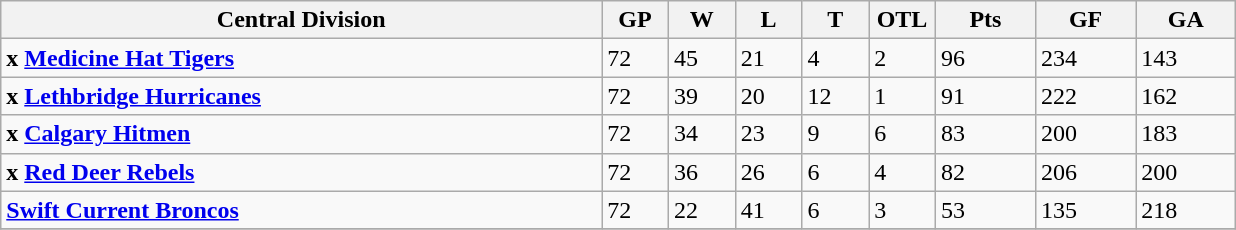<table class="wikitable">
<tr>
<th width="45%">Central Division</th>
<th width="5%">GP</th>
<th width="5%">W</th>
<th width="5%">L</th>
<th width="5%">T</th>
<th width="5%">OTL</th>
<th width="7.5%">Pts</th>
<th width="7.5%">GF</th>
<th width="7.5%">GA</th>
</tr>
<tr>
<td><strong>x <a href='#'>Medicine Hat Tigers</a></strong></td>
<td>72</td>
<td>45</td>
<td>21</td>
<td>4</td>
<td>2</td>
<td>96</td>
<td>234</td>
<td>143</td>
</tr>
<tr>
<td><strong>x <a href='#'>Lethbridge Hurricanes</a></strong></td>
<td>72</td>
<td>39</td>
<td>20</td>
<td>12</td>
<td>1</td>
<td>91</td>
<td>222</td>
<td>162</td>
</tr>
<tr>
<td><strong>x <a href='#'>Calgary Hitmen</a></strong></td>
<td>72</td>
<td>34</td>
<td>23</td>
<td>9</td>
<td>6</td>
<td>83</td>
<td>200</td>
<td>183</td>
</tr>
<tr>
<td><strong>x <a href='#'>Red Deer Rebels</a></strong></td>
<td>72</td>
<td>36</td>
<td>26</td>
<td>6</td>
<td>4</td>
<td>82</td>
<td>206</td>
<td>200</td>
</tr>
<tr>
<td><strong><a href='#'>Swift Current Broncos</a></strong></td>
<td>72</td>
<td>22</td>
<td>41</td>
<td>6</td>
<td>3</td>
<td>53</td>
<td>135</td>
<td>218</td>
</tr>
<tr>
</tr>
</table>
